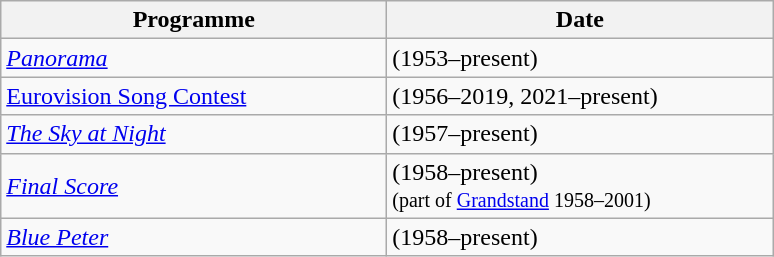<table class="wikitable">
<tr>
<th width=250>Programme</th>
<th width=250>Date</th>
</tr>
<tr>
<td><em><a href='#'>Panorama</a></em></td>
<td>(1953–present)</td>
</tr>
<tr>
<td><a href='#'>Eurovision Song Contest</a></td>
<td>(1956–2019, 2021–present)</td>
</tr>
<tr>
<td><em><a href='#'>The Sky at Night</a></em></td>
<td>(1957–present)</td>
</tr>
<tr>
<td><em><a href='#'>Final Score</a></em></td>
<td>(1958–present)<br><small>(part of <a href='#'>Grandstand</a> 1958–2001)</small></td>
</tr>
<tr>
<td><em><a href='#'>Blue Peter</a></em></td>
<td>(1958–present)</td>
</tr>
</table>
